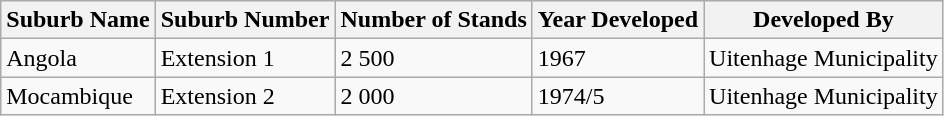<table class="wikitable">
<tr>
<th>Suburb Name</th>
<th>Suburb Number</th>
<th>Number of Stands</th>
<th>Year Developed</th>
<th>Developed  By</th>
</tr>
<tr>
<td>Angola</td>
<td>Extension 1</td>
<td>2 500</td>
<td>1967</td>
<td>Uitenhage Municipality</td>
</tr>
<tr>
<td>Mocambique</td>
<td>Extension 2</td>
<td>2 000</td>
<td>1974/5</td>
<td>Uitenhage Municipality</td>
</tr>
</table>
